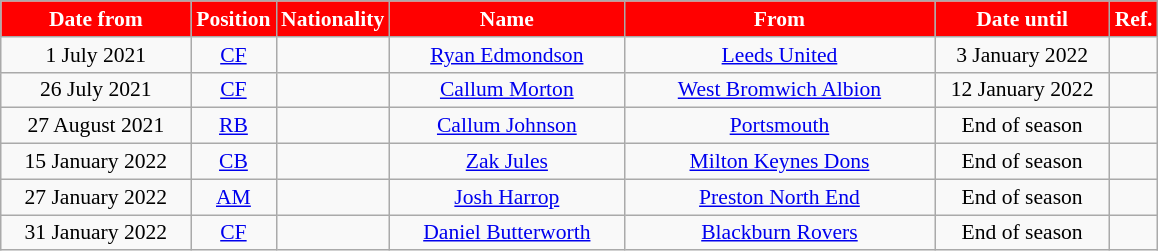<table class="wikitable"  style="text-align:center; font-size:90%; ">
<tr>
<th style="background:#FF0000;color:white; width:120px;">Date from</th>
<th style="background:#FF0000;color:white; width:50px;">Position</th>
<th style="background:#FF0000;color:white; width:50px;">Nationality</th>
<th style="background:#FF0000;color:white; width:150px;">Name</th>
<th style="background:#FF0000;color:white; width:200px;">From</th>
<th style="background:#FF0000;color:white; width:110px;">Date until</th>
<th style="background:#FF0000;color:white; width:25px;">Ref.</th>
</tr>
<tr>
<td>1 July 2021</td>
<td><a href='#'>CF</a></td>
<td></td>
<td><a href='#'>Ryan Edmondson</a></td>
<td> <a href='#'>Leeds United</a></td>
<td>3 January 2022</td>
<td></td>
</tr>
<tr>
<td>26 July 2021</td>
<td><a href='#'>CF</a></td>
<td></td>
<td><a href='#'>Callum Morton</a></td>
<td> <a href='#'>West Bromwich Albion</a></td>
<td>12 January 2022</td>
<td></td>
</tr>
<tr>
<td>27 August 2021</td>
<td><a href='#'>RB</a></td>
<td></td>
<td><a href='#'>Callum Johnson</a></td>
<td> <a href='#'>Portsmouth</a></td>
<td>End of season</td>
<td></td>
</tr>
<tr>
<td>15 January 2022</td>
<td><a href='#'>CB</a></td>
<td></td>
<td><a href='#'>Zak Jules</a></td>
<td> <a href='#'>Milton Keynes Dons</a></td>
<td>End of season</td>
<td></td>
</tr>
<tr>
<td>27 January 2022</td>
<td><a href='#'>AM</a></td>
<td></td>
<td><a href='#'>Josh Harrop</a></td>
<td> <a href='#'>Preston North End</a></td>
<td>End of season</td>
<td></td>
</tr>
<tr>
<td>31 January 2022</td>
<td><a href='#'>CF</a></td>
<td></td>
<td><a href='#'>Daniel Butterworth</a></td>
<td> <a href='#'>Blackburn Rovers</a></td>
<td>End of season</td>
<td></td>
</tr>
</table>
